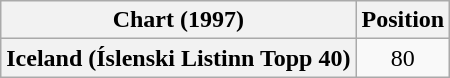<table class="wikitable plainrowheaders" style="text-align:center">
<tr>
<th>Chart (1997)</th>
<th>Position</th>
</tr>
<tr>
<th scope="row">Iceland (Íslenski Listinn Topp 40)</th>
<td>80</td>
</tr>
</table>
